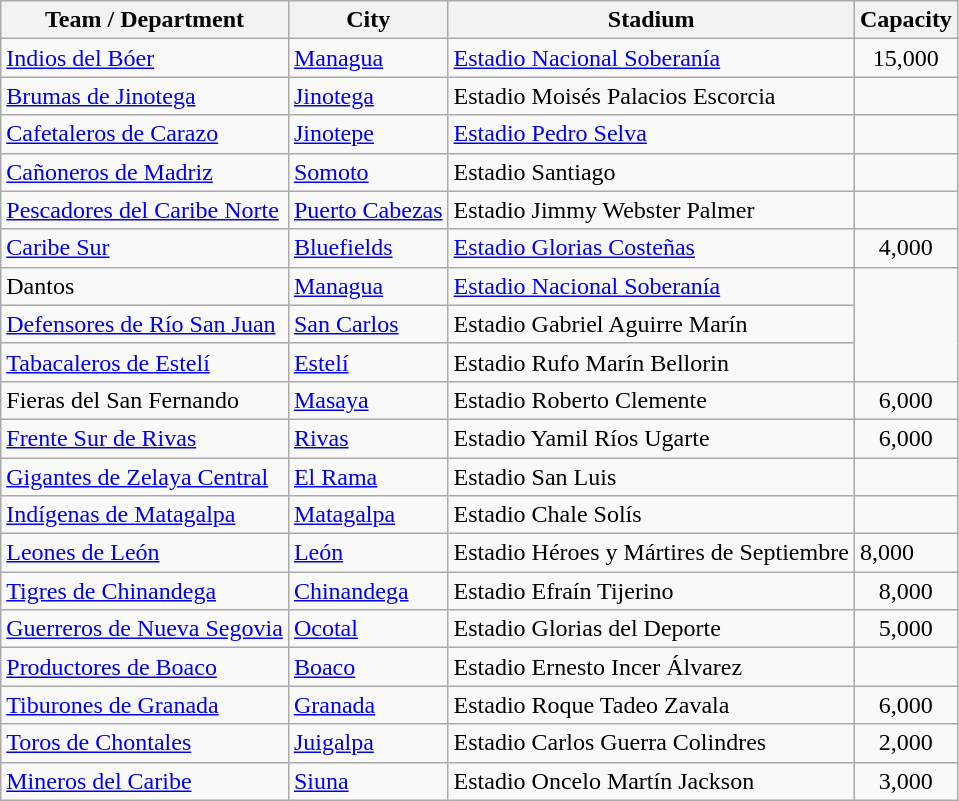<table class="wikitable sortable">
<tr>
<th>Team / Department</th>
<th>City</th>
<th>Stadium</th>
<th>Capacity</th>
</tr>
<tr>
<td><a href='#'>Indios del Bóer</a> </td>
<td><a href='#'>Managua</a></td>
<td><a href='#'>Estadio Nacional Soberanía</a></td>
<td align=center>15,000</td>
</tr>
<tr>
<td><a href='#'>Brumas de Jinotega</a></td>
<td><a href='#'>Jinotega</a></td>
<td>Estadio Moisés Palacios Escorcia</td>
</tr>
<tr>
<td><a href='#'>Cafetaleros de Carazo</a></td>
<td><a href='#'>Jinotepe</a></td>
<td><a href='#'>Estadio Pedro Selva</a></td>
<td></td>
</tr>
<tr>
<td><a href='#'>Cañoneros de Madriz</a></td>
<td><a href='#'>Somoto</a></td>
<td>Estadio Santiago</td>
<td></td>
</tr>
<tr>
<td><a href='#'>Pescadores del Caribe Norte</a></td>
<td><a href='#'>Puerto Cabezas</a></td>
<td>Estadio Jimmy Webster Palmer</td>
<td></td>
</tr>
<tr>
<td><a href='#'>Caribe Sur</a></td>
<td><a href='#'>Bluefields</a></td>
<td><a href='#'>Estadio Glorias Costeñas</a></td>
<td align=center>4,000</td>
</tr>
<tr>
<td>Dantos </td>
<td><a href='#'>Managua</a></td>
<td><a href='#'>Estadio Nacional Soberanía</a></td>
</tr>
<tr>
<td><a href='#'>Defensores de Río San Juan</a></td>
<td><a href='#'>San Carlos</a></td>
<td>Estadio Gabriel Aguirre Marín</td>
</tr>
<tr>
<td><a href='#'>Tabacaleros de Estelí</a></td>
<td><a href='#'>Estelí</a></td>
<td>Estadio Rufo Marín Bellorin</td>
</tr>
<tr>
<td>Fieras del San Fernando </td>
<td><a href='#'>Masaya</a></td>
<td>Estadio Roberto Clemente</td>
<td align=center>6,000</td>
</tr>
<tr>
<td><a href='#'>Frente Sur de Rivas</a></td>
<td><a href='#'>Rivas</a></td>
<td>Estadio Yamil Ríos Ugarte</td>
<td align=center>6,000</td>
</tr>
<tr>
<td><a href='#'>Gigantes de Zelaya Central</a></td>
<td><a href='#'>El Rama</a></td>
<td>Estadio San Luis</td>
</tr>
<tr>
<td><a href='#'>Indígenas de Matagalpa</a></td>
<td><a href='#'>Matagalpa</a></td>
<td>Estadio Chale Solís</td>
<td></td>
</tr>
<tr>
<td><a href='#'>Leones de León</a></td>
<td><a href='#'>León</a></td>
<td>Estadio Héroes y Mártires de Septiembre</td>
<td align=left>8,000</td>
</tr>
<tr>
<td><a href='#'>Tigres de Chinandega</a></td>
<td><a href='#'>Chinandega</a></td>
<td>Estadio Efraín Tijerino</td>
<td align=center>8,000</td>
</tr>
<tr>
<td><a href='#'>Guerreros de Nueva Segovia</a></td>
<td><a href='#'>Ocotal</a></td>
<td>Estadio Glorias del Deporte</td>
<td align=center>5,000</td>
</tr>
<tr>
<td><a href='#'>Productores de Boaco</a></td>
<td><a href='#'>Boaco</a></td>
<td>Estadio Ernesto Incer Álvarez</td>
</tr>
<tr>
<td><a href='#'>Tiburones de Granada</a></td>
<td><a href='#'>Granada</a></td>
<td>Estadio Roque Tadeo Zavala</td>
<td align=center>6,000</td>
</tr>
<tr>
<td><a href='#'>Toros de Chontales</a></td>
<td><a href='#'>Juigalpa</a></td>
<td>Estadio Carlos Guerra Colindres</td>
<td align=center>2,000</td>
</tr>
<tr>
<td><a href='#'>Mineros del Caribe</a></td>
<td><a href='#'>Siuna</a></td>
<td>Estadio Oncelo Martín Jackson</td>
<td align=center>3,000</td>
</tr>
</table>
